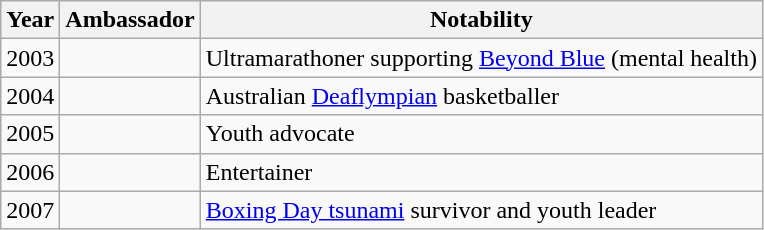<table class="wikitable sortable">
<tr>
<th>Year</th>
<th>Ambassador</th>
<th class="unsortable">Notability</th>
</tr>
<tr>
<td align=center>2003</td>
<td></td>
<td>Ultramarathoner supporting <a href='#'>Beyond Blue</a> (mental health)</td>
</tr>
<tr>
<td align=center>2004</td>
<td></td>
<td>Australian <a href='#'>Deaflympian</a> basketballer</td>
</tr>
<tr>
<td align=center>2005</td>
<td></td>
<td>Youth advocate</td>
</tr>
<tr>
<td align=center>2006</td>
<td></td>
<td>Entertainer</td>
</tr>
<tr>
<td align=center>2007</td>
<td></td>
<td><a href='#'>Boxing Day tsunami</a> survivor and youth leader</td>
</tr>
</table>
